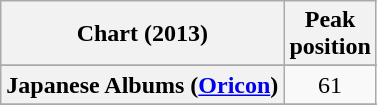<table class="wikitable sortable plainrowheaders" style="text-align:center">
<tr>
<th scope="col">Chart (2013)</th>
<th scope="col">Peak<br>position</th>
</tr>
<tr>
</tr>
<tr>
</tr>
<tr>
</tr>
<tr>
</tr>
<tr>
</tr>
<tr>
</tr>
<tr>
</tr>
<tr>
</tr>
<tr>
</tr>
<tr>
</tr>
<tr>
<th scope="row">Japanese Albums (<a href='#'>Oricon</a>)</th>
<td>61</td>
</tr>
<tr>
</tr>
<tr>
</tr>
<tr>
</tr>
<tr>
</tr>
<tr>
</tr>
<tr>
</tr>
<tr>
</tr>
<tr>
</tr>
<tr>
</tr>
<tr>
</tr>
</table>
